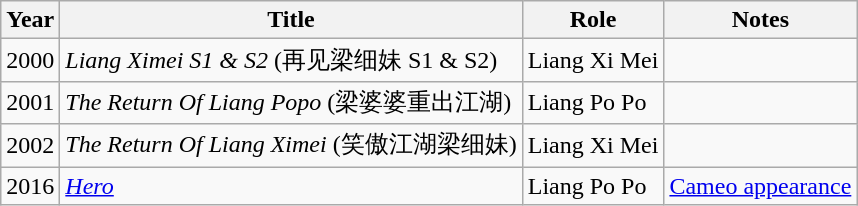<table class="wikitable sortable">
<tr>
<th>Year</th>
<th>Title</th>
<th>Role</th>
<th class="unsortable">Notes</th>
</tr>
<tr>
<td>2000</td>
<td><em>Liang Ximei S1 & S2</em> (再见梁细妹 S1 & S2)</td>
<td>Liang Xi Mei</td>
<td></td>
</tr>
<tr>
<td>2001</td>
<td><em>The Return Of Liang Popo</em> (梁婆婆重出江湖)</td>
<td>Liang Po Po</td>
<td></td>
</tr>
<tr>
<td>2002</td>
<td><em>The Return Of Liang Ximei</em> (笑傲江湖梁细妹)</td>
<td>Liang Xi Mei</td>
<td></td>
</tr>
<tr>
<td>2016</td>
<td><em><a href='#'>Hero</a></em></td>
<td>Liang Po Po</td>
<td><a href='#'>Cameo appearance</a></td>
</tr>
</table>
